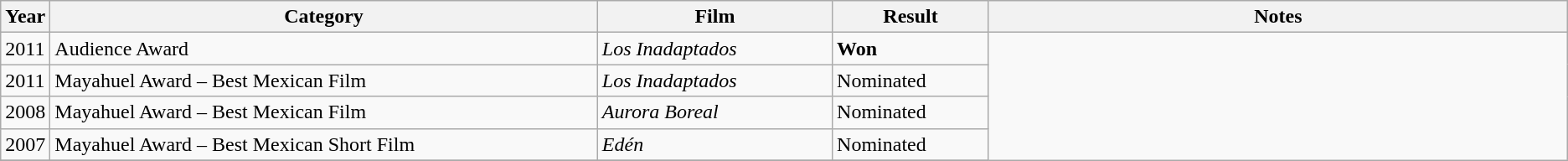<table class="wikitable">
<tr>
<th width="3%">Year</th>
<th width="35%">Category</th>
<th width="15%">Film</th>
<th width="10%">Result</th>
<th width="37%">Notes</th>
</tr>
<tr>
<td>2011</td>
<td>Audience Award</td>
<td><em>Los Inadaptados</em></td>
<td><strong>Won</strong></td>
</tr>
<tr>
<td>2011</td>
<td>Mayahuel Award – Best Mexican Film</td>
<td><em>Los Inadaptados</em></td>
<td>Nominated</td>
</tr>
<tr>
<td>2008</td>
<td>Mayahuel Award – Best Mexican Film</td>
<td><em>Aurora Boreal</em></td>
<td>Nominated</td>
</tr>
<tr>
<td>2007</td>
<td>Mayahuel Award – Best Mexican Short Film</td>
<td><em>Edén</em></td>
<td>Nominated</td>
</tr>
<tr>
</tr>
</table>
